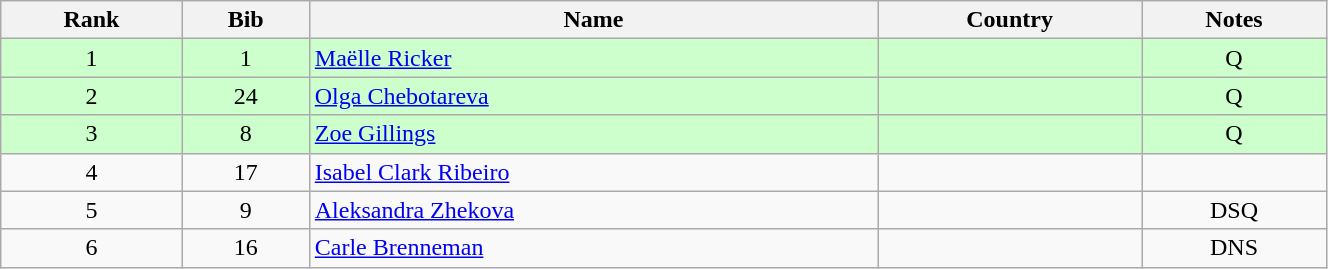<table class="wikitable" style="text-align:center;" width=70%>
<tr>
<th>Rank</th>
<th>Bib</th>
<th>Name</th>
<th>Country</th>
<th>Notes</th>
</tr>
<tr bgcolor="#ccffcc">
<td>1</td>
<td>1</td>
<td align=left><a href='#'>Maëlle Ricker</a></td>
<td align=left></td>
<td>Q</td>
</tr>
<tr bgcolor="#ccffcc">
<td>2</td>
<td>24</td>
<td align=left><a href='#'>Olga Chebotareva</a></td>
<td align=left></td>
<td>Q</td>
</tr>
<tr bgcolor="#ccffcc">
<td>3</td>
<td>8</td>
<td align=left><a href='#'>Zoe Gillings</a></td>
<td align=left></td>
<td>Q</td>
</tr>
<tr>
<td>4</td>
<td>17</td>
<td align=left><a href='#'>Isabel Clark Ribeiro</a></td>
<td align=left></td>
<td></td>
</tr>
<tr>
<td>5</td>
<td>9</td>
<td align=left><a href='#'>Aleksandra Zhekova</a></td>
<td align=left></td>
<td>DSQ</td>
</tr>
<tr>
<td>6</td>
<td>16</td>
<td align=left><a href='#'>Carle Brenneman</a></td>
<td align=left></td>
<td>DNS</td>
</tr>
</table>
